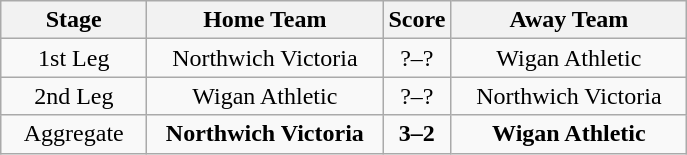<table class="wikitable" style="text-align:center">
<tr>
<th width=90>Stage</th>
<th width=150>Home Team</th>
<th width=20>Score</th>
<th width=150>Away Team</th>
</tr>
<tr>
<td>1st Leg</td>
<td>Northwich Victoria</td>
<td>?–?</td>
<td>Wigan Athletic</td>
</tr>
<tr>
<td>2nd Leg</td>
<td>Wigan Athletic</td>
<td>?–?</td>
<td>Northwich Victoria</td>
</tr>
<tr>
<td>Aggregate</td>
<td><strong>Northwich Victoria</strong></td>
<td><strong>3–2</strong></td>
<td><strong>Wigan Athletic</strong></td>
</tr>
</table>
